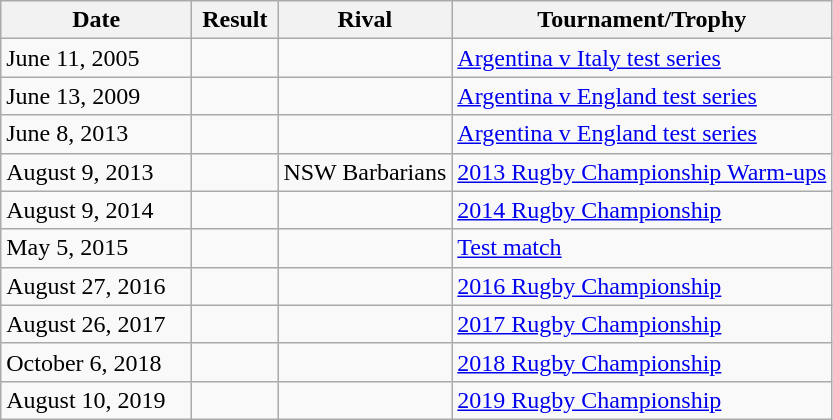<table class="wikitable sortable"  style="text-align:; width:;">
<tr>
<th width=120px>Date</th>
<th width=50px>Result</th>
<th>Rival</th>
<th>Tournament/Trophy</th>
</tr>
<tr>
<td>June 11, 2005</td>
<td></td>
<td></td>
<td><a href='#'>Argentina v Italy test series</a></td>
</tr>
<tr>
<td>June 13, 2009</td>
<td style="text-align:center;"></td>
<td></td>
<td><a href='#'>Argentina v England test series</a></td>
</tr>
<tr>
<td>June 8, 2013</td>
<td></td>
<td></td>
<td><a href='#'>Argentina v England test series</a></td>
</tr>
<tr>
<td>August 9, 2013</td>
<td></td>
<td> NSW Barbarians</td>
<td><a href='#'>2013 Rugby Championship Warm-ups</a></td>
</tr>
<tr>
<td>August 9, 2014</td>
<td></td>
<td></td>
<td><a href='#'>2014 Rugby Championship</a></td>
</tr>
<tr>
<td>May 5, 2015</td>
<td></td>
<td></td>
<td><a href='#'>Test match</a></td>
</tr>
<tr>
<td>August 27, 2016</td>
<td></td>
<td></td>
<td><a href='#'>2016 Rugby Championship</a></td>
</tr>
<tr>
<td>August 26, 2017</td>
<td></td>
<td></td>
<td><a href='#'>2017 Rugby Championship</a></td>
</tr>
<tr>
<td>October 6, 2018</td>
<td></td>
<td></td>
<td><a href='#'>2018 Rugby Championship</a></td>
</tr>
<tr>
<td>August 10, 2019</td>
<td></td>
<td></td>
<td><a href='#'>2019 Rugby Championship</a></td>
</tr>
</table>
